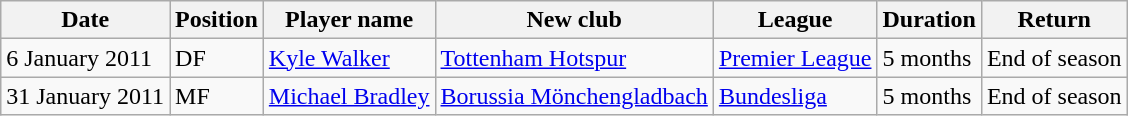<table class="wikitable">
<tr>
<th>Date</th>
<th>Position</th>
<th>Player name</th>
<th>New club</th>
<th>League</th>
<th>Duration</th>
<th>Return</th>
</tr>
<tr>
<td>6 January 2011</td>
<td>DF</td>
<td> <a href='#'>Kyle Walker</a></td>
<td> <a href='#'>Tottenham Hotspur</a></td>
<td> <a href='#'>Premier League</a></td>
<td>5 months</td>
<td>End of season</td>
</tr>
<tr>
<td>31 January 2011</td>
<td>MF</td>
<td> <a href='#'>Michael Bradley</a></td>
<td> <a href='#'>Borussia Mönchengladbach</a></td>
<td> <a href='#'>Bundesliga</a></td>
<td>5 months</td>
<td>End of season</td>
</tr>
</table>
